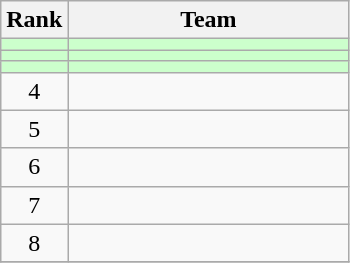<table class=wikitable style="text-align:center;">
<tr>
<th>Rank</th>
<th width=180>Team</th>
</tr>
<tr bgcolor=#CCFFCC>
<td></td>
<td align=left></td>
</tr>
<tr bgcolor=#CCFFCC>
<td></td>
<td align=left></td>
</tr>
<tr bgcolor=#CCFFCC>
<td></td>
<td align=left></td>
</tr>
<tr>
<td>4</td>
<td align=left></td>
</tr>
<tr>
<td>5</td>
<td align=left></td>
</tr>
<tr>
<td>6</td>
<td align=left></td>
</tr>
<tr>
<td>7</td>
<td align=left></td>
</tr>
<tr>
<td>8</td>
<td align=left></td>
</tr>
<tr>
</tr>
</table>
